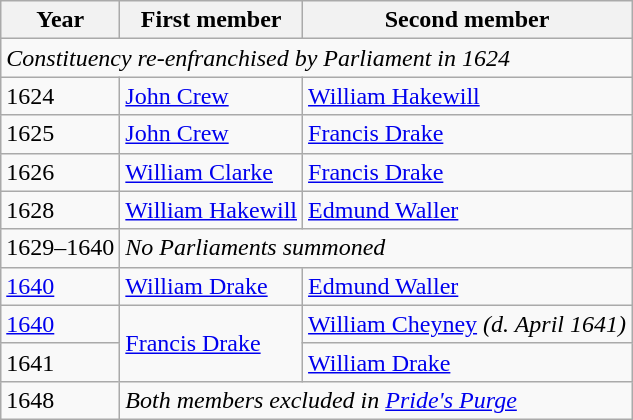<table class="wikitable">
<tr>
<th>Year</th>
<th>First member</th>
<th>Second member</th>
</tr>
<tr>
<td colspan = "3"><em>Constituency re-enfranchised by Parliament in 1624</em></td>
</tr>
<tr>
<td>1624</td>
<td><a href='#'>John Crew</a></td>
<td><a href='#'>William Hakewill</a></td>
</tr>
<tr>
<td>1625</td>
<td><a href='#'>John Crew</a></td>
<td><a href='#'>Francis Drake</a></td>
</tr>
<tr>
<td>1626</td>
<td><a href='#'>William Clarke</a></td>
<td><a href='#'>Francis Drake</a></td>
</tr>
<tr>
<td>1628</td>
<td><a href='#'>William Hakewill</a></td>
<td><a href='#'>Edmund Waller</a></td>
</tr>
<tr>
<td>1629–1640</td>
<td colspan = "2"><em>No Parliaments summoned</em></td>
</tr>
<tr>
<td><a href='#'>1640</a></td>
<td><a href='#'>William Drake</a></td>
<td><a href='#'>Edmund Waller</a></td>
</tr>
<tr>
<td><a href='#'>1640</a></td>
<td rowspan="2"><a href='#'>Francis Drake</a></td>
<td><a href='#'>William Cheyney</a> <em>(d. April 1641)</em></td>
</tr>
<tr>
<td>1641</td>
<td><a href='#'>William Drake</a></td>
</tr>
<tr>
<td>1648</td>
<td colspan="2"><em>Both members excluded in <a href='#'>Pride's Purge</a></em></td>
</tr>
</table>
